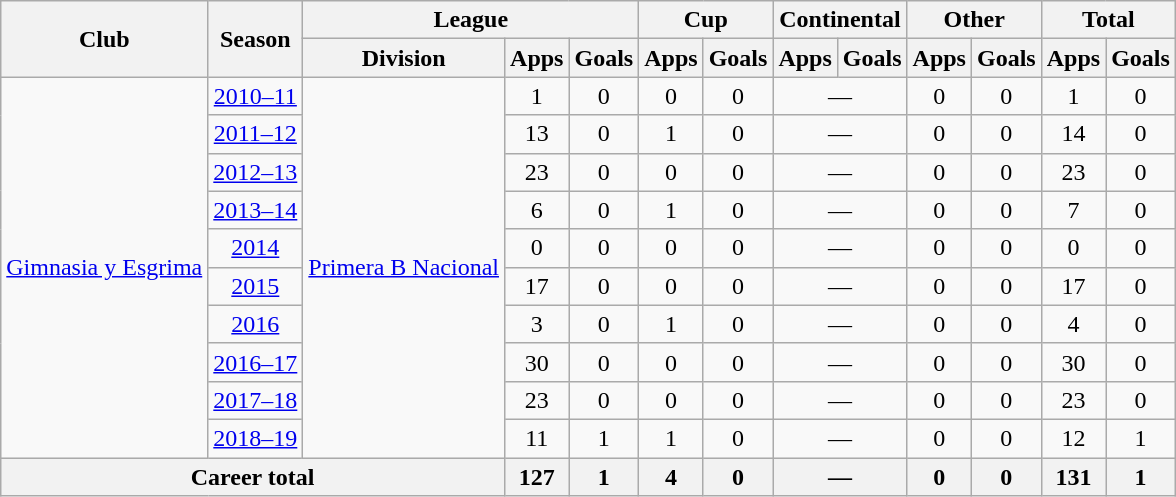<table class="wikitable" style="text-align:center">
<tr>
<th rowspan="2">Club</th>
<th rowspan="2">Season</th>
<th colspan="3">League</th>
<th colspan="2">Cup</th>
<th colspan="2">Continental</th>
<th colspan="2">Other</th>
<th colspan="2">Total</th>
</tr>
<tr>
<th>Division</th>
<th>Apps</th>
<th>Goals</th>
<th>Apps</th>
<th>Goals</th>
<th>Apps</th>
<th>Goals</th>
<th>Apps</th>
<th>Goals</th>
<th>Apps</th>
<th>Goals</th>
</tr>
<tr>
<td rowspan="10"><a href='#'>Gimnasia y Esgrima</a></td>
<td><a href='#'>2010–11</a></td>
<td rowspan="10"><a href='#'>Primera B Nacional</a></td>
<td>1</td>
<td>0</td>
<td>0</td>
<td>0</td>
<td colspan="2">—</td>
<td>0</td>
<td>0</td>
<td>1</td>
<td>0</td>
</tr>
<tr>
<td><a href='#'>2011–12</a></td>
<td>13</td>
<td>0</td>
<td>1</td>
<td>0</td>
<td colspan="2">—</td>
<td>0</td>
<td>0</td>
<td>14</td>
<td>0</td>
</tr>
<tr>
<td><a href='#'>2012–13</a></td>
<td>23</td>
<td>0</td>
<td>0</td>
<td>0</td>
<td colspan="2">—</td>
<td>0</td>
<td>0</td>
<td>23</td>
<td>0</td>
</tr>
<tr>
<td><a href='#'>2013–14</a></td>
<td>6</td>
<td>0</td>
<td>1</td>
<td>0</td>
<td colspan="2">—</td>
<td>0</td>
<td>0</td>
<td>7</td>
<td>0</td>
</tr>
<tr>
<td><a href='#'>2014</a></td>
<td>0</td>
<td>0</td>
<td>0</td>
<td>0</td>
<td colspan="2">—</td>
<td>0</td>
<td>0</td>
<td>0</td>
<td>0</td>
</tr>
<tr>
<td><a href='#'>2015</a></td>
<td>17</td>
<td>0</td>
<td>0</td>
<td>0</td>
<td colspan="2">—</td>
<td>0</td>
<td>0</td>
<td>17</td>
<td>0</td>
</tr>
<tr>
<td><a href='#'>2016</a></td>
<td>3</td>
<td>0</td>
<td>1</td>
<td>0</td>
<td colspan="2">—</td>
<td>0</td>
<td>0</td>
<td>4</td>
<td>0</td>
</tr>
<tr>
<td><a href='#'>2016–17</a></td>
<td>30</td>
<td>0</td>
<td>0</td>
<td>0</td>
<td colspan="2">—</td>
<td>0</td>
<td>0</td>
<td>30</td>
<td>0</td>
</tr>
<tr>
<td><a href='#'>2017–18</a></td>
<td>23</td>
<td>0</td>
<td>0</td>
<td>0</td>
<td colspan="2">—</td>
<td>0</td>
<td>0</td>
<td>23</td>
<td>0</td>
</tr>
<tr>
<td><a href='#'>2018–19</a></td>
<td>11</td>
<td>1</td>
<td>1</td>
<td>0</td>
<td colspan="2">—</td>
<td>0</td>
<td>0</td>
<td>12</td>
<td>1</td>
</tr>
<tr>
<th colspan="3">Career total</th>
<th>127</th>
<th>1</th>
<th>4</th>
<th>0</th>
<th colspan="2">—</th>
<th>0</th>
<th>0</th>
<th>131</th>
<th>1</th>
</tr>
</table>
